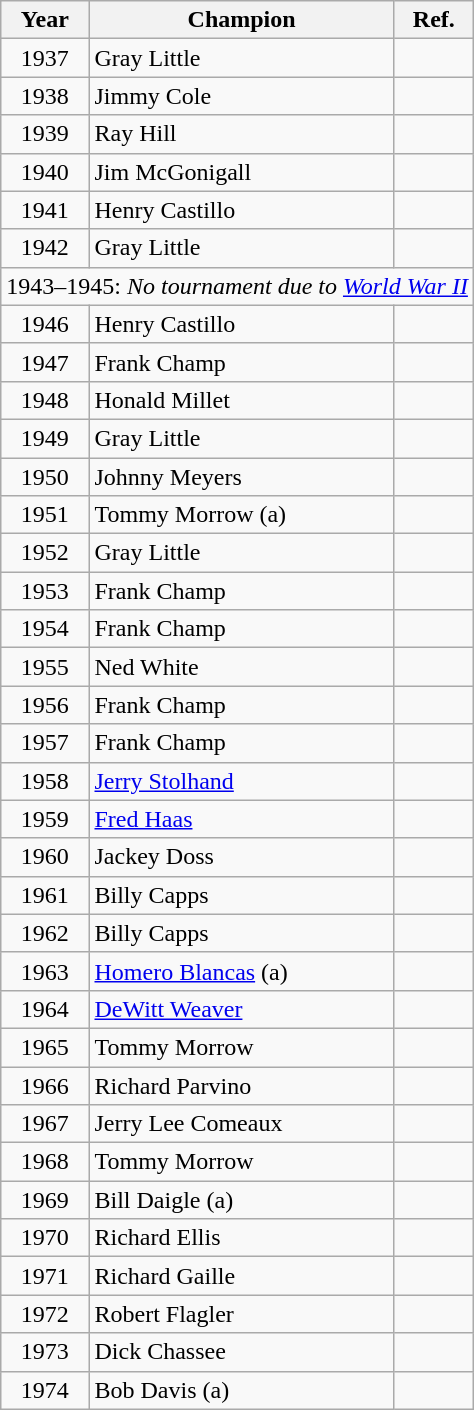<table class="wikitable">
<tr>
<th>Year</th>
<th>Champion</th>
<th>Ref.</th>
</tr>
<tr>
<td align=center>1937</td>
<td>Gray Little</td>
<td></td>
</tr>
<tr>
<td align=center>1938</td>
<td>Jimmy Cole</td>
<td></td>
</tr>
<tr>
<td align=center>1939</td>
<td>Ray Hill</td>
<td></td>
</tr>
<tr>
<td align=center>1940</td>
<td>Jim McGonigall</td>
<td></td>
</tr>
<tr>
<td align=center>1941</td>
<td>Henry Castillo</td>
<td></td>
</tr>
<tr>
<td align=center>1942</td>
<td>Gray Little</td>
<td></td>
</tr>
<tr>
<td colspan=3>1943–1945: <em>No tournament due to <a href='#'>World War II</a></em></td>
</tr>
<tr>
<td align=center>1946</td>
<td>Henry Castillo</td>
<td></td>
</tr>
<tr>
<td align=center>1947</td>
<td>Frank Champ</td>
<td></td>
</tr>
<tr>
<td align=center>1948</td>
<td>Honald Millet</td>
<td></td>
</tr>
<tr>
<td align=center>1949</td>
<td>Gray Little</td>
<td></td>
</tr>
<tr>
<td align=center>1950</td>
<td>Johnny Meyers</td>
<td></td>
</tr>
<tr>
<td align=center>1951</td>
<td>Tommy Morrow (a)</td>
<td></td>
</tr>
<tr>
<td align=center>1952</td>
<td>Gray Little</td>
<td></td>
</tr>
<tr>
<td align=center>1953</td>
<td>Frank Champ</td>
<td></td>
</tr>
<tr>
<td align=center>1954</td>
<td>Frank Champ</td>
<td></td>
</tr>
<tr>
<td align=center>1955</td>
<td>Ned White</td>
<td></td>
</tr>
<tr>
<td align=center>1956</td>
<td>Frank Champ</td>
<td></td>
</tr>
<tr>
<td align=center>1957</td>
<td>Frank Champ</td>
<td></td>
</tr>
<tr>
<td align=center>1958</td>
<td><a href='#'>Jerry Stolhand</a></td>
<td></td>
</tr>
<tr>
<td align=center>1959</td>
<td><a href='#'>Fred Haas</a></td>
<td></td>
</tr>
<tr>
<td align=center>1960</td>
<td>Jackey Doss</td>
<td></td>
</tr>
<tr>
<td align=center>1961</td>
<td>Billy Capps</td>
<td></td>
</tr>
<tr>
<td align=center>1962</td>
<td>Billy Capps</td>
<td></td>
</tr>
<tr>
<td align=center>1963</td>
<td><a href='#'>Homero Blancas</a> (a)</td>
<td></td>
</tr>
<tr>
<td align=center>1964</td>
<td><a href='#'>DeWitt Weaver</a></td>
<td></td>
</tr>
<tr>
<td align=center>1965</td>
<td>Tommy Morrow</td>
<td></td>
</tr>
<tr>
<td align=center>1966</td>
<td>Richard Parvino</td>
<td></td>
</tr>
<tr>
<td align=center>1967</td>
<td>Jerry Lee Comeaux</td>
<td></td>
</tr>
<tr>
<td align=center>1968</td>
<td>Tommy Morrow</td>
<td></td>
</tr>
<tr>
<td align=center>1969</td>
<td>Bill Daigle (a)</td>
<td></td>
</tr>
<tr>
<td align=center>1970</td>
<td>Richard Ellis</td>
<td></td>
</tr>
<tr>
<td align=center>1971</td>
<td>Richard Gaille</td>
<td></td>
</tr>
<tr>
<td align=center>1972</td>
<td>Robert Flagler</td>
<td></td>
</tr>
<tr>
<td align=center>1973</td>
<td>Dick Chassee</td>
<td></td>
</tr>
<tr>
<td align=center>1974</td>
<td>Bob Davis (a)</td>
<td></td>
</tr>
</table>
